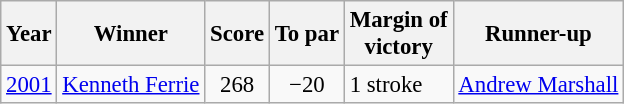<table class=wikitable style=font-size:95%>
<tr>
<th>Year</th>
<th>Winner</th>
<th>Score</th>
<th>To par</th>
<th>Margin of<br>victory</th>
<th>Runner-up</th>
</tr>
<tr>
<td><a href='#'>2001</a></td>
<td> <a href='#'>Kenneth Ferrie</a></td>
<td align=center>268</td>
<td align=center>−20</td>
<td>1 stroke</td>
<td> <a href='#'>Andrew Marshall</a></td>
</tr>
</table>
